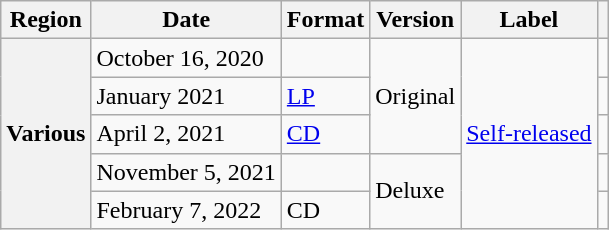<table class="wikitable plainrowheaders">
<tr>
<th scope="col">Region</th>
<th scope="col">Date</th>
<th scope="col">Format</th>
<th scope="col">Version</th>
<th scope="col">Label</th>
<th scope="col"></th>
</tr>
<tr>
<th rowspan="5" scope="row">Various</th>
<td>October 16, 2020</td>
<td></td>
<td rowspan="3">Original</td>
<td rowspan="5"><a href='#'>Self-released</a></td>
<td></td>
</tr>
<tr>
<td>January 2021</td>
<td><a href='#'>LP</a></td>
<td></td>
</tr>
<tr>
<td>April 2, 2021</td>
<td><a href='#'>CD</a></td>
<td></td>
</tr>
<tr>
<td>November 5, 2021</td>
<td></td>
<td rowspan="2">Deluxe</td>
<td></td>
</tr>
<tr>
<td>February 7, 2022</td>
<td>CD</td>
<td></td>
</tr>
</table>
